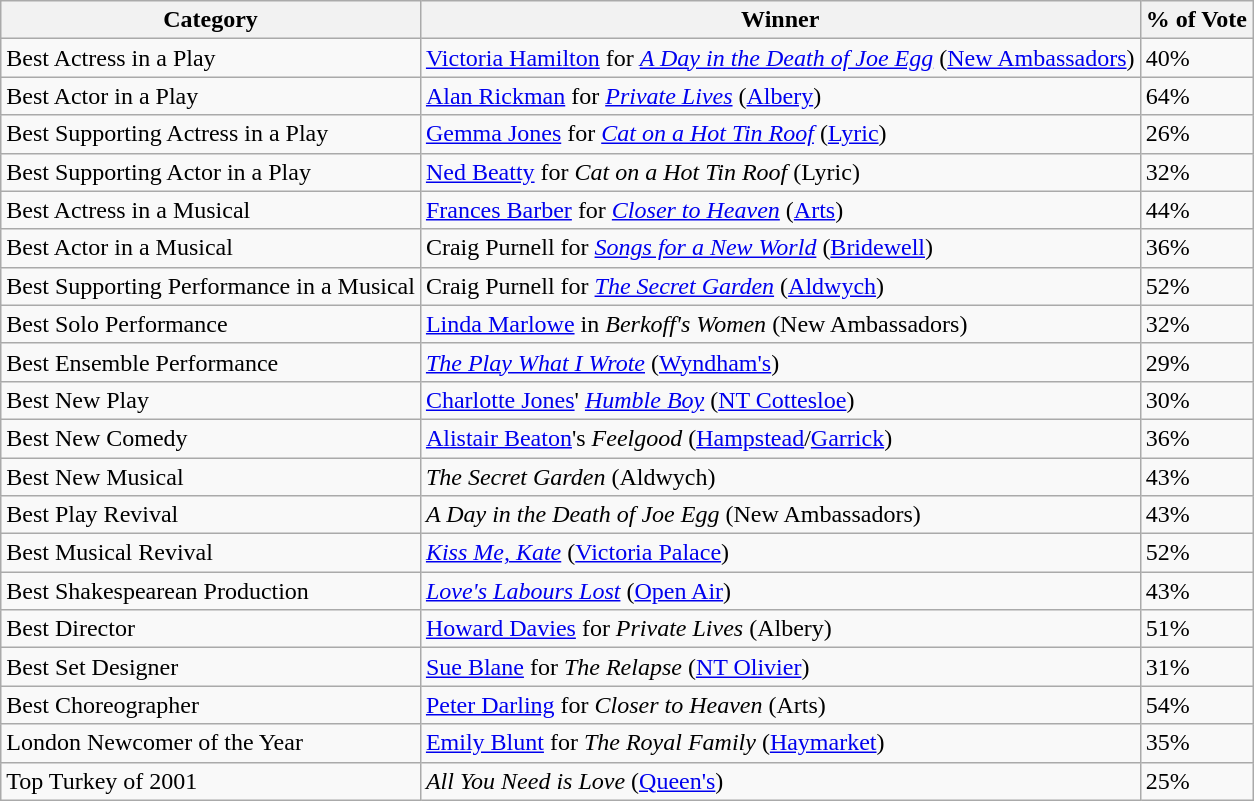<table class="wikitable">
<tr>
<th>Category</th>
<th>Winner</th>
<th>% of Vote</th>
</tr>
<tr>
<td>Best Actress in a Play</td>
<td><a href='#'>Victoria Hamilton</a> for <em><a href='#'>A Day in the Death of Joe Egg</a></em> (<a href='#'>New Ambassadors</a>)</td>
<td>40%</td>
</tr>
<tr>
<td>Best Actor in a Play</td>
<td><a href='#'>Alan Rickman</a> for <em><a href='#'>Private Lives</a></em> (<a href='#'>Albery</a>)</td>
<td>64%</td>
</tr>
<tr>
<td>Best Supporting Actress in a Play</td>
<td><a href='#'>Gemma Jones</a> for <em><a href='#'>Cat on a Hot Tin Roof</a></em> (<a href='#'>Lyric</a>)</td>
<td>26%</td>
</tr>
<tr>
<td>Best Supporting Actor in a Play</td>
<td><a href='#'>Ned Beatty</a> for <em>Cat on a Hot Tin Roof</em> (Lyric)</td>
<td>32%</td>
</tr>
<tr>
<td>Best Actress in a Musical</td>
<td><a href='#'>Frances Barber</a> for <em><a href='#'>Closer to Heaven</a></em> (<a href='#'>Arts</a>)</td>
<td>44%</td>
</tr>
<tr>
<td>Best Actor in a Musical</td>
<td>Craig Purnell for <em><a href='#'>Songs for a New World</a></em> (<a href='#'>Bridewell</a>)</td>
<td>36%</td>
</tr>
<tr>
<td>Best Supporting Performance in a Musical</td>
<td>Craig Purnell for <em><a href='#'>The Secret Garden</a></em> (<a href='#'>Aldwych</a>)</td>
<td>52%</td>
</tr>
<tr>
<td>Best Solo Performance</td>
<td><a href='#'>Linda Marlowe</a> in <em>Berkoff's Women</em> (New Ambassadors)</td>
<td>32%</td>
</tr>
<tr>
<td>Best Ensemble Performance</td>
<td><em><a href='#'>The Play What I Wrote</a></em> (<a href='#'>Wyndham's</a>)</td>
<td>29%</td>
</tr>
<tr>
<td>Best New Play</td>
<td><a href='#'>Charlotte Jones</a>' <em><a href='#'>Humble Boy</a></em> (<a href='#'>NT Cottesloe</a>)</td>
<td>30%</td>
</tr>
<tr>
<td>Best New Comedy</td>
<td><a href='#'>Alistair Beaton</a>'s <em>Feelgood</em> (<a href='#'>Hampstead</a>/<a href='#'>Garrick</a>)</td>
<td>36%</td>
</tr>
<tr>
<td>Best New Musical</td>
<td><em>The Secret Garden</em> (Aldwych)</td>
<td>43%</td>
</tr>
<tr>
<td>Best Play Revival</td>
<td><em>A Day in the Death of Joe Egg</em> (New Ambassadors)</td>
<td>43%</td>
</tr>
<tr>
<td>Best Musical Revival</td>
<td><em><a href='#'>Kiss Me, Kate</a></em> (<a href='#'>Victoria Palace</a>)</td>
<td>52%</td>
</tr>
<tr>
<td>Best Shakespearean Production</td>
<td><em><a href='#'>Love's Labours Lost</a></em> (<a href='#'>Open Air</a>)</td>
<td>43%</td>
</tr>
<tr>
<td>Best Director</td>
<td><a href='#'>Howard Davies</a> for <em>Private Lives</em> (Albery)</td>
<td>51%</td>
</tr>
<tr>
<td>Best Set Designer</td>
<td><a href='#'>Sue Blane</a> for <em>The Relapse</em> (<a href='#'>NT Olivier</a>)</td>
<td>31%</td>
</tr>
<tr>
<td>Best Choreographer</td>
<td><a href='#'>Peter Darling</a> for <em>Closer to Heaven</em> (Arts)</td>
<td>54%</td>
</tr>
<tr>
<td>London Newcomer of the Year</td>
<td><a href='#'>Emily Blunt</a> for <em>The Royal Family</em> (<a href='#'>Haymarket</a>)</td>
<td>35%</td>
</tr>
<tr>
<td>Top Turkey of 2001</td>
<td><em>All You Need is Love</em> (<a href='#'>Queen's</a>)</td>
<td>25%</td>
</tr>
</table>
